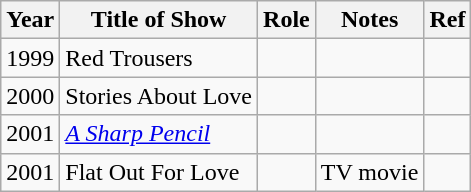<table class="wikitable">
<tr>
<th>Year</th>
<th>Title of Show</th>
<th>Role</th>
<th>Notes</th>
<th>Ref</th>
</tr>
<tr>
<td>1999</td>
<td>Red Trousers</td>
<td></td>
<td></td>
<td></td>
</tr>
<tr>
<td>2000</td>
<td>Stories About Love</td>
<td></td>
<td></td>
<td></td>
</tr>
<tr>
<td>2001</td>
<td><em><a href='#'>A Sharp Pencil</a></em></td>
<td></td>
<td></td>
<td></td>
</tr>
<tr>
<td>2001</td>
<td>Flat Out For Love</td>
<td></td>
<td>TV movie</td>
<td></td>
</tr>
</table>
